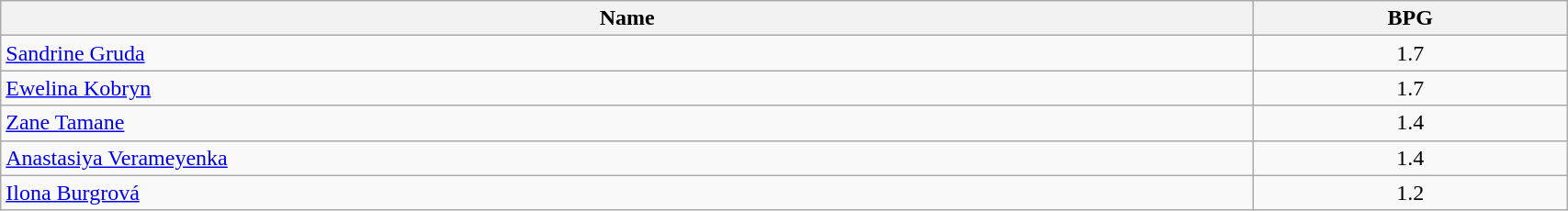<table class=wikitable width="90%">
<tr>
<th width="80%">Name</th>
<th width="20%">BPG</th>
</tr>
<tr>
<td> <a href='#'>Sandrine Gruda</a></td>
<td align=center>1.7</td>
</tr>
<tr>
<td> <a href='#'>Ewelina Kobryn</a></td>
<td align=center>1.7</td>
</tr>
<tr>
<td> <a href='#'>Zane Tamane</a></td>
<td align=center>1.4</td>
</tr>
<tr>
<td> <a href='#'>Anastasiya Verameyenka</a></td>
<td align=center>1.4</td>
</tr>
<tr>
<td> <a href='#'>Ilona Burgrová</a></td>
<td align=center>1.2</td>
</tr>
</table>
